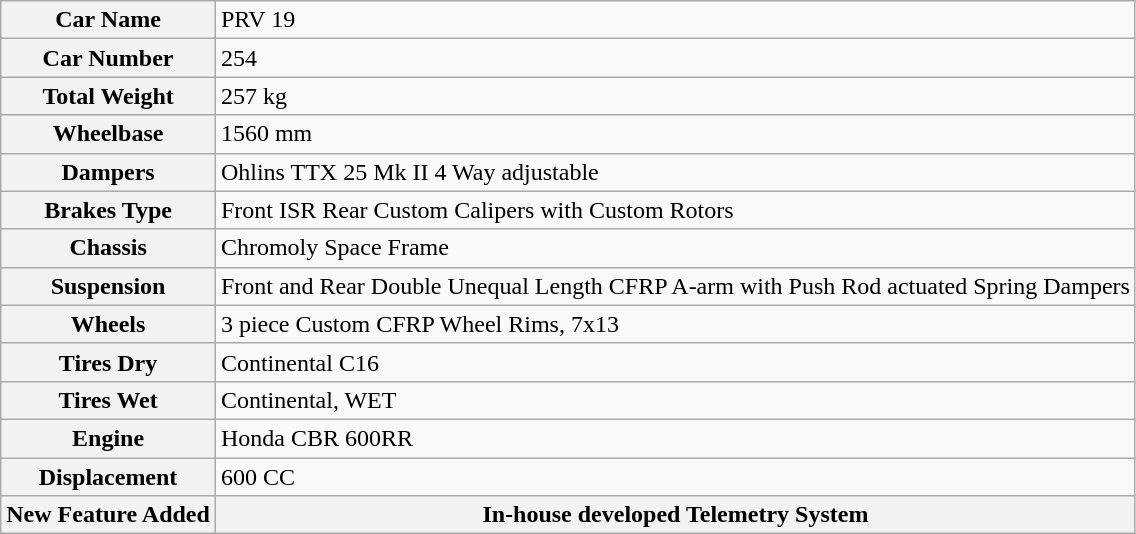<table class="wikitable">
<tr style="vertical-align: top">
<th>Car Name</th>
<td>PRV 19</td>
</tr>
<tr style="vertical-align: top">
<th>Car Number</th>
<td>254</td>
</tr>
<tr style="vertical-align: top">
<th>Total Weight</th>
<td>257 kg</td>
</tr>
<tr style="vertical-align: top">
<th>Wheelbase</th>
<td>1560 mm</td>
</tr>
<tr style="vertical-align: top">
<th>Dampers</th>
<td>Ohlins TTX 25 Mk II 4 Way adjustable</td>
</tr>
<tr style="vertical-align: top">
<th>Brakes Type</th>
<td>Front ISR Rear Custom Calipers with Custom Rotors</td>
</tr>
<tr style="vertical-align: top">
<th>Chassis</th>
<td>Chromoly Space Frame</td>
</tr>
<tr style="vertical-align: top">
<th>Suspension</th>
<td>Front and Rear Double Unequal Length CFRP A-arm with Push Rod actuated Spring Dampers</td>
</tr>
<tr style="vertical-align: top">
<th>Wheels</th>
<td>3 piece Custom CFRP Wheel Rims, 7x13</td>
</tr>
<tr style="vertical-align: top">
<th>Tires Dry</th>
<td>Continental C16</td>
</tr>
<tr style="vertical-align: top">
<th>Tires Wet</th>
<td>Continental, WET</td>
</tr>
<tr style="vertical-align: top">
<th>Engine</th>
<td>Honda CBR 600RR</td>
</tr>
<tr>
<th>Displacement</th>
<td>600 CC</td>
</tr>
<tr>
<th>New Feature Added</th>
<th>In-house developed Telemetry System</th>
</tr>
</table>
